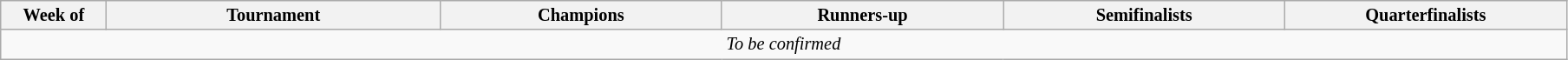<table class="wikitable" style="font-size:85%;">
<tr>
<th width="75">Week of</th>
<th width="250">Tournament</th>
<th width="210">Champions</th>
<th width="210">Runners-up</th>
<th width="210">Semifinalists</th>
<th width="210">Quarterfinalists</th>
</tr>
<tr>
<td colspan=6 align=center><em>To be confirmed</em></td>
</tr>
</table>
